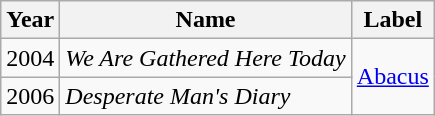<table class="wikitable">
<tr>
<th>Year</th>
<th>Name</th>
<th>Label</th>
</tr>
<tr>
<td>2004</td>
<td><em>We Are Gathered Here Today</em></td>
<td rowspan=2><a href='#'>Abacus</a></td>
</tr>
<tr>
<td>2006</td>
<td><em>Desperate Man's Diary</em></td>
</tr>
</table>
